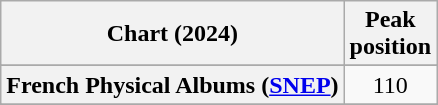<table class="wikitable sortable plainrowheaders" style="text-align:center;">
<tr>
<th scope="col">Chart (2024)</th>
<th scope="col">Peak<br>position</th>
</tr>
<tr>
</tr>
<tr>
</tr>
<tr>
</tr>
<tr>
</tr>
<tr>
<th scope="row">French Physical Albums (<a href='#'>SNEP</a>)</th>
<td>110</td>
</tr>
<tr>
</tr>
<tr>
</tr>
<tr>
</tr>
<tr>
</tr>
<tr>
</tr>
<tr>
</tr>
</table>
